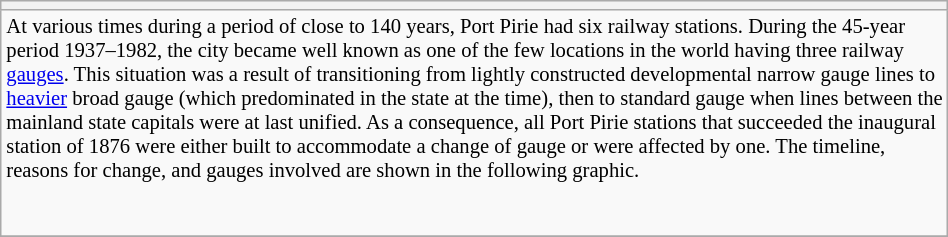<table class="wikitable floatright mw-collapsible mw-collapsed" border="1" style="width:50%; font-size:86%; float:right; margin-left:2em; margin-right:2em; margin-bottom:2em">
<tr>
<th></th>
</tr>
<tr>
<td colspan="6">At various times during a period of close to 140 years, Port Pirie had six railway stations. During the 45-year period 1937–1982, the city became well known as one of the few locations in the world having three railway  <a href='#'>gauges</a>. This situation was a result of transitioning from lightly constructed developmental narrow gauge lines to <a href='#'>heavier</a> broad gauge (which predominated in the state at the time), then to standard gauge when lines between the mainland state capitals were at last unified. As a consequence, all Port Pirie stations that succeeded the inaugural station of 1876 were either built to accommodate a change of gauge or were affected by one. The timeline, reasons for change, and gauges involved are shown in the following graphic.<br><br><br></td>
</tr>
<tr>
</tr>
</table>
